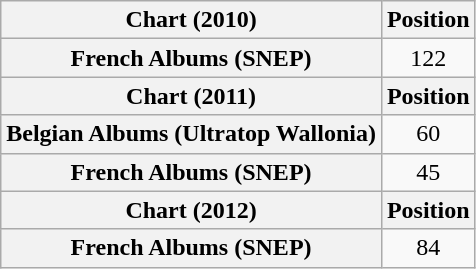<table class="wikitable plainrowheaders" style="text-align:center">
<tr>
<th scope="col">Chart (2010)</th>
<th scope="col">Position</th>
</tr>
<tr>
<th scope="row">French Albums (SNEP)</th>
<td>122</td>
</tr>
<tr>
<th scope="col">Chart (2011)</th>
<th scope="col">Position</th>
</tr>
<tr>
<th scope="row">Belgian Albums (Ultratop Wallonia)</th>
<td>60</td>
</tr>
<tr>
<th scope="row">French Albums (SNEP)<br></th>
<td>45</td>
</tr>
<tr>
<th scope="col">Chart (2012)</th>
<th scope="col">Position</th>
</tr>
<tr>
<th scope="row">French Albums (SNEP)<br></th>
<td>84</td>
</tr>
</table>
